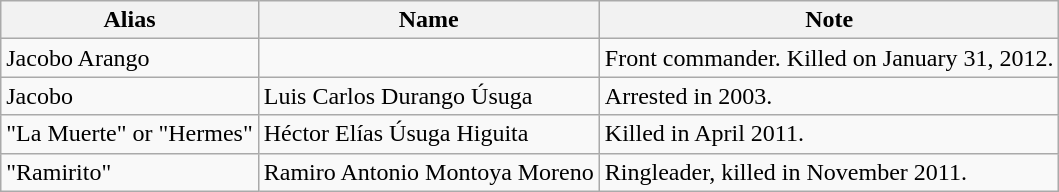<table class="wikitable">
<tr>
<th>Alias</th>
<th>Name</th>
<th>Note</th>
</tr>
<tr>
<td>Jacobo Arango</td>
<td></td>
<td>Front commander. Killed on January 31, 2012.</td>
</tr>
<tr>
<td>Jacobo</td>
<td>Luis Carlos Durango Úsuga</td>
<td>Arrested in 2003.</td>
</tr>
<tr>
<td>"La Muerte" or "Hermes"</td>
<td>Héctor Elías Úsuga Higuita</td>
<td>Killed in April 2011.</td>
</tr>
<tr>
<td>"Ramirito"</td>
<td>Ramiro Antonio Montoya Moreno</td>
<td>Ringleader, killed in November 2011.</td>
</tr>
</table>
